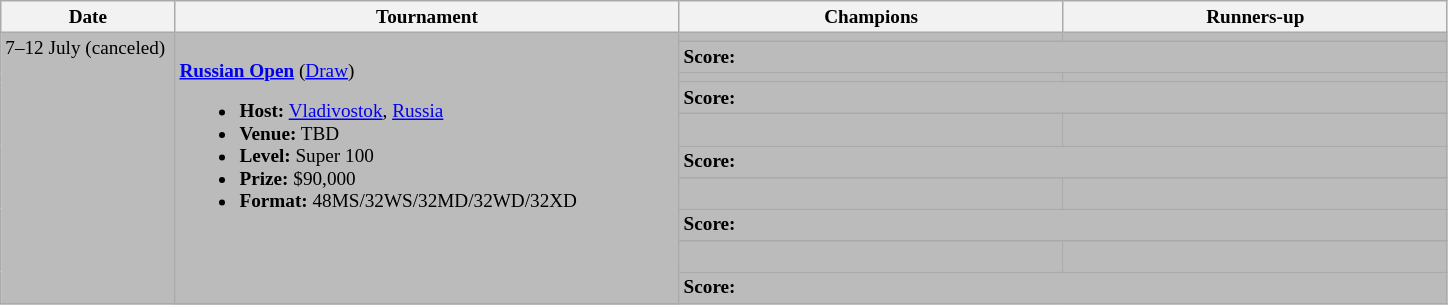<table class="wikitable" style="font-size:80%">
<tr>
<th width="110">Date</th>
<th width="330">Tournament</th>
<th width="250">Champions</th>
<th width="250">Runners-up</th>
</tr>
<tr valign="top" bgcolor="#BBBBBB">
<td rowspan="10">7–12 July (canceled)</td>
<td bgcolor="#BBBBBB" rowspan="10"><br><strong> <a href='#'>Russian Open</a></strong> (<a href='#'>Draw</a>)<ul><li><strong>Host:</strong> <a href='#'>Vladivostok</a>, <a href='#'>Russia</a></li><li><strong>Venue:</strong> TBD</li><li><strong>Level:</strong> Super 100</li><li><strong>Prize:</strong> $90,000</li><li><strong>Format:</strong> 48MS/32WS/32MD/32WD/32XD</li></ul></td>
<td><strong> </strong></td>
<td></td>
</tr>
<tr bgcolor="#BBBBBB">
<td colspan="2"><strong>Score:</strong></td>
</tr>
<tr valign="top" bgcolor="#BBBBBB">
<td><strong> </strong></td>
<td></td>
</tr>
<tr bgcolor="#BBBBBB">
<td colspan="2"><strong>Score:</strong></td>
</tr>
<tr valign="top" bgcolor="#BBBBBB">
<td><strong> <br> </strong></td>
<td> <br></td>
</tr>
<tr bgcolor="#BBBBBB">
<td colspan="2"><strong>Score:</strong></td>
</tr>
<tr valign="top" bgcolor="#BBBBBB">
<td><strong> <br> </strong></td>
<td> <br></td>
</tr>
<tr bgcolor="#BBBBBB">
<td colspan="2"><strong>Score:</strong></td>
</tr>
<tr valign="top" bgcolor="#BBBBBB">
<td><strong> <br> </strong></td>
<td> <br></td>
</tr>
<tr bgcolor="#BBBBBB">
<td colspan="2"><strong>Score:</strong></td>
</tr>
</table>
